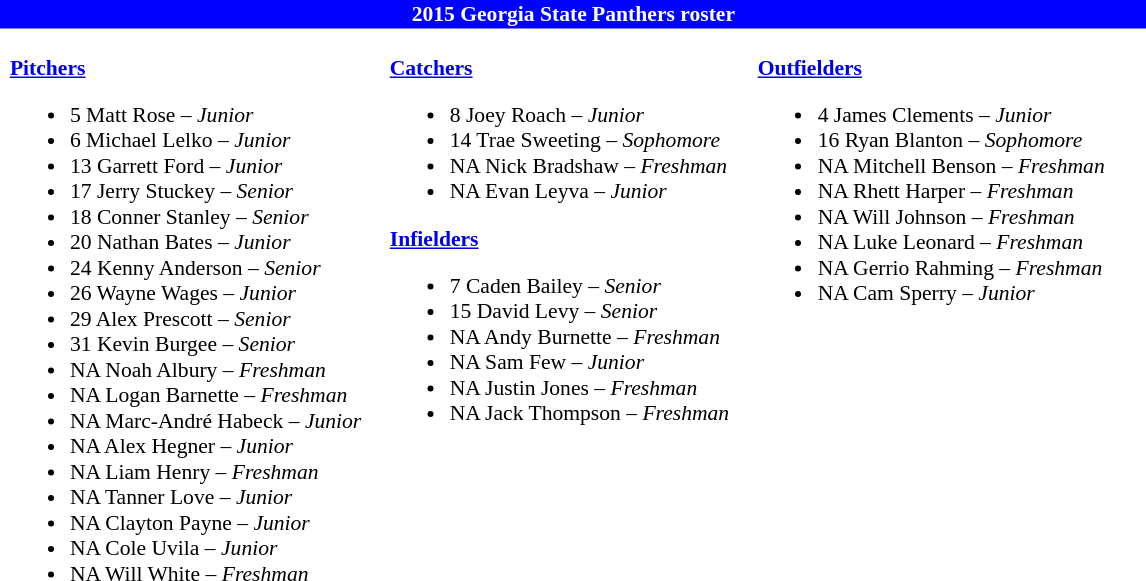<table class="toccolours" style="border-collapse:collapse; font-size:90%;">
<tr>
<td colspan="9" style="background-color: #0000FF; color: #FFFFFF; text-align:center;"><strong>2015 Georgia State Panthers roster</strong></td>
</tr>
<tr>
</tr>
<tr>
<td width="03"> </td>
<td valign="top"><br><strong><a href='#'>Pitchers</a></strong><ul><li>5 Matt Rose – <em>Junior</em></li><li>6 Michael Lelko – <em>Junior</em></li><li>13 Garrett Ford – <em>Junior</em></li><li>17 Jerry Stuckey – <em>Senior</em></li><li>18 Conner Stanley – <em>Senior</em></li><li>20 Nathan Bates – <em>Junior</em></li><li>24 Kenny Anderson – <em>Senior</em></li><li>26 Wayne Wages – <em>Junior</em></li><li>29 Alex Prescott – <em>Senior</em></li><li>31 Kevin Burgee – <em>Senior</em></li><li>NA Noah Albury – <em>Freshman</em></li><li>NA Logan Barnette – <em>Freshman</em></li><li>NA Marc-André Habeck – <em>Junior</em></li><li>NA Alex Hegner – <em> Junior</em></li><li>NA Liam Henry – <em>Freshman</em></li><li>NA Tanner Love – <em>Junior</em></li><li>NA Clayton Payne – <em>Junior</em></li><li>NA Cole Uvila – <em>Junior</em></li><li>NA Will White – <em>Freshman</em></li></ul></td>
<td width="15"> </td>
<td valign="top"><br><strong><a href='#'>Catchers</a></strong><ul><li>8 Joey Roach – <em>Junior</em></li><li>14 Trae Sweeting – <em>Sophomore</em></li><li>NA Nick Bradshaw – <em> Freshman</em></li><li>NA Evan Leyva – <em>Junior</em></li></ul><strong><a href='#'>Infielders</a></strong><ul><li>7 Caden Bailey – <em>Senior</em></li><li>15 David Levy – <em>Senior</em></li><li>NA Andy Burnette – <em>Freshman</em></li><li>NA Sam Few – <em> Junior</em></li><li>NA Justin Jones – <em>Freshman</em></li><li>NA Jack Thompson – <em>Freshman</em></li></ul></td>
<td width="15"> </td>
<td valign="top"><br><strong><a href='#'>Outfielders</a></strong><ul><li>4 James Clements – <em>Junior</em></li><li>16 Ryan Blanton – <em>Sophomore</em></li><li>NA Mitchell Benson – <em>Freshman</em></li><li>NA Rhett Harper – <em>Freshman</em></li><li>NA Will Johnson – <em>Freshman</em></li><li>NA Luke Leonard – <em>Freshman</em></li><li>NA Gerrio Rahming – <em>Freshman</em></li><li>NA Cam Sperry – <em>Junior</em></li></ul></td>
<td width="25"> </td>
</tr>
</table>
